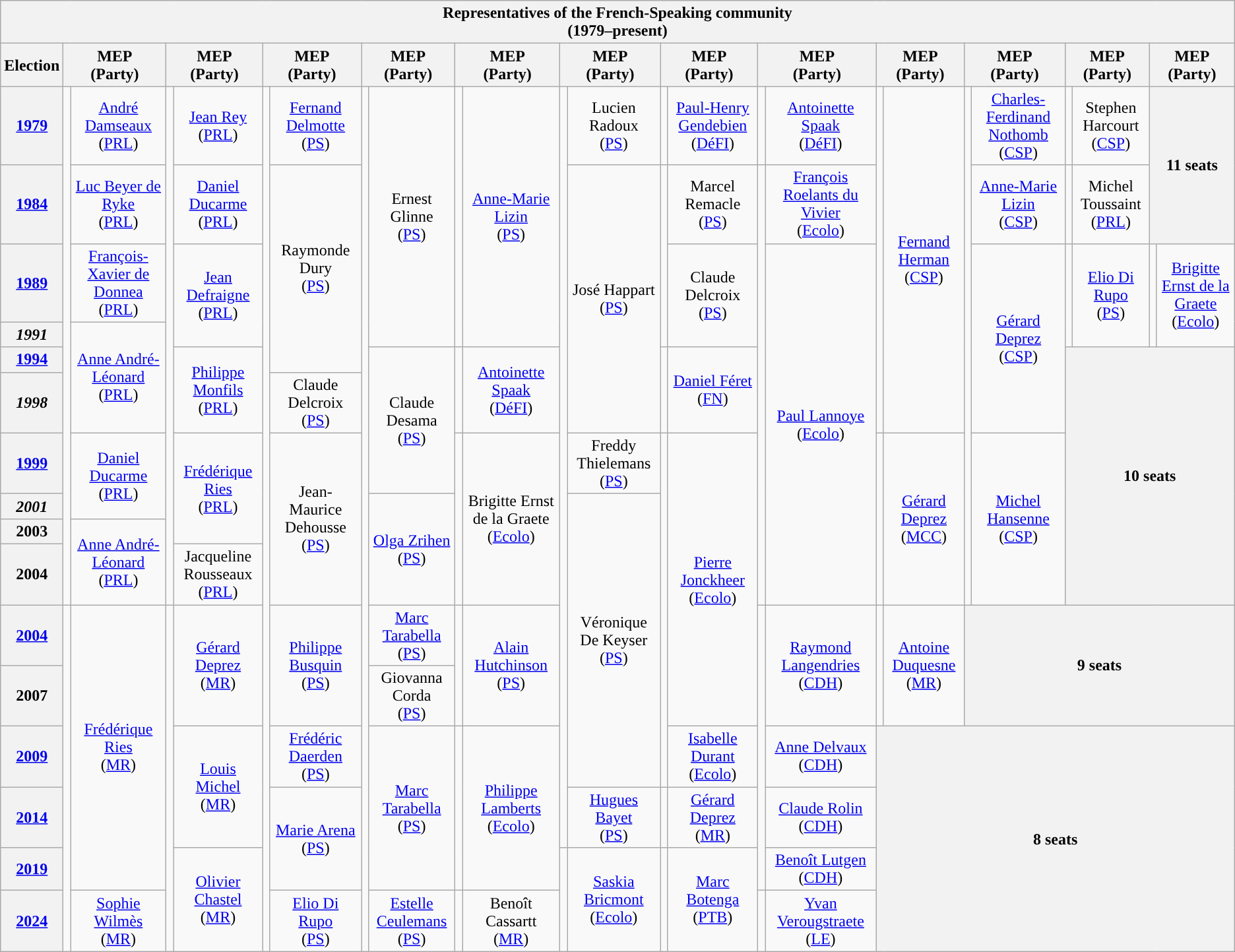<table class="wikitable" style="text-align:center">
<tr>
<th colspan="25">Representatives of the French-Speaking community<br>(1979–present)</th>
</tr>
<tr>
<th>Election</th>
<th colspan=2>MEP<br>(Party)</th>
<th colspan=2>MEP<br>(Party)</th>
<th colspan=2>MEP<br>(Party)</th>
<th colspan=2>MEP<br>(Party)</th>
<th colspan=2>MEP<br>(Party)</th>
<th colspan=2>MEP<br>(Party)</th>
<th colspan=2>MEP<br>(Party)</th>
<th colspan=2>MEP<br>(Party)</th>
<th colspan=2>MEP<br>(Party)</th>
<th colspan=2>MEP<br>(Party)</th>
<th colspan=2>MEP<br>(Party)</th>
<th colspan=2>MEP<br>(Party)</th>
</tr>
<tr>
<th><a href='#'>1979</a></th>
<td rowspan=10; style="background-color: "></td>
<td rowspan=1><a href='#'>André Damseaux</a><br>(<a href='#'>PRL</a>)</td>
<td rowspan=10; style="background-color: "></td>
<td rowspan=1><a href='#'>Jean Rey</a><br>(<a href='#'>PRL</a>)</td>
<td rowspan=16; style="background-color: "></td>
<td rowspan=1><a href='#'>Fernand Delmotte</a><br>(<a href='#'>PS</a>)</td>
<td rowspan=16; style="background-color: "></td>
<td rowspan=4>Ernest Glinne<br>(<a href='#'>PS</a>)</td>
<td rowspan=4; style="background-color: "></td>
<td rowspan=4><a href='#'>Anne-Marie Lizin</a><br>(<a href='#'>PS</a>)</td>
<td rowspan=14; style="background-color: "></td>
<td rowspan=1>Lucien Radoux<br>(<a href='#'>PS</a>)</td>
<td rowspan=1; style="background-color: "></td>
<td rowspan=1><a href='#'>Paul-Henry Gendebien</a><br>(<a href='#'>DéFI</a>)</td>
<td rowspan=1; style="background-color: "></td>
<td rowspan=1><a href='#'>Antoinette Spaak</a><br>(<a href='#'>DéFI</a>)</td>
<td rowspan=6; style="background-color: "></td>
<td rowspan=6><a href='#'>Fernand Herman</a><br>(<a href='#'>CSP</a>)</td>
<td rowspan=10; style="background-color: "></td>
<td rowspan=1><a href='#'>Charles-Ferdinand Nothomb</a><br>(<a href='#'>CSP</a>)</td>
<td rowspan=1; style="background-color: "></td>
<td rowspan=1>Stephen Harcourt<br>(<a href='#'>CSP</a>)</td>
<th colspan=2; rowspan=2>11 seats</th>
</tr>
<tr>
<th><a href='#'>1984</a></th>
<td rowspan=1><a href='#'>Luc Beyer de Ryke</a><br>(<a href='#'>PRL</a>)</td>
<td rowspan=1><a href='#'>Daniel Ducarme</a><br>(<a href='#'>PRL</a>)</td>
<td rowspan=4>Raymonde Dury<br>(<a href='#'>PS</a>)</td>
<td rowspan=5>José Happart<br>(<a href='#'>PS</a>)</td>
<td rowspan=3; style="background-color: "></td>
<td rowspan=1>Marcel Remacle<br>(<a href='#'>PS</a>)</td>
<td rowspan=9; style="background-color: "></td>
<td rowspan=1><a href='#'>François Roelants du Vivier</a><br>(<a href='#'>Ecolo</a>)</td>
<td rowspan=1><a href='#'>Anne-Marie Lizin</a><br>(<a href='#'>CSP</a>)</td>
<td rowspan=1; style="background-color: "></td>
<td rowspan=1>Michel Toussaint<br>(<a href='#'>PRL</a>)</td>
</tr>
<tr>
<th><a href='#'>1989</a></th>
<td rowspan=1><a href='#'>François-Xavier de Donnea</a><br>(<a href='#'>PRL</a>)</td>
<td rowspan=2><a href='#'>Jean Defraigne</a><br>(<a href='#'>PRL</a>)</td>
<td rowspan=2>Claude Delcroix<br>(<a href='#'>PS</a>)</td>
<td rowspan=8><a href='#'>Paul Lannoye</a><br>(<a href='#'>Ecolo</a>)</td>
<td rowspan=4><a href='#'>Gérard Deprez</a><br>(<a href='#'>CSP</a>)</td>
<td rowspan=2; style="background-color: "></td>
<td rowspan=2><a href='#'>Elio Di Rupo</a><br>(<a href='#'>PS</a>)</td>
<td rowspan=2; style="background-color: "></td>
<td rowspan=2><a href='#'>Brigitte Ernst de la Graete</a><br>(<a href='#'>Ecolo</a>)</td>
</tr>
<tr>
<th><em>1991</em></th>
<td rowspan=3><a href='#'>Anne André-Léonard</a><br>(<a href='#'>PRL</a>)</td>
</tr>
<tr>
<th><a href='#'>1994</a></th>
<td rowspan=2><a href='#'>Philippe Monfils</a><br>(<a href='#'>PRL</a>)</td>
<td rowspan=3>Claude Desama<br>(<a href='#'>PS</a>)</td>
<td rowspan=2; style="background-color: "></td>
<td rowspan=2><a href='#'>Antoinette Spaak</a><br>(<a href='#'>DéFI</a>)</td>
<td rowspan=2; style="background-color: "></td>
<td rowspan=2><a href='#'>Daniel Féret</a><br>(<a href='#'>FN</a>)</td>
<th rowspan=6; colspan=4>10 seats</th>
</tr>
<tr>
<th><em>1998</em></th>
<td rowspan=1>Claude Delcroix<br>(<a href='#'>PS</a>)</td>
</tr>
<tr>
<th><a href='#'>1999</a></th>
<td rowspan=2><a href='#'>Daniel Ducarme</a><br>(<a href='#'>PRL</a>)</td>
<td rowspan=3><a href='#'>Frédérique Ries</a><br>(<a href='#'>PRL</a>)</td>
<td rowspan=4>Jean-Maurice Dehousse<br>(<a href='#'>PS</a>)</td>
<td rowspan=4; style="background-color: "></td>
<td rowspan=4>Brigitte Ernst de la Graete<br>(<a href='#'>Ecolo</a>)</td>
<td rowspan=1>Freddy Thielemans<br>(<a href='#'>PS</a>)</td>
<td rowspan=7; style="background-color: "></td>
<td rowspan=6><a href='#'>Pierre Jonckheer</a><br>(<a href='#'>Ecolo</a>)</td>
<td rowspan=4; style="background-color: "></td>
<td rowspan=4><a href='#'>Gérard Deprez</a><br>(<a href='#'>MCC</a>)</td>
<td rowspan=4><a href='#'>Michel Hansenne</a><br>(<a href='#'>CSP</a>)</td>
</tr>
<tr>
<th><em>2001</th>
<td rowspan=3><a href='#'>Olga Zrihen</a><br>(<a href='#'>PS</a>)</td>
<td rowspan=6>Véronique De Keyser<br>(<a href='#'>PS</a>)</td>
</tr>
<tr>
<th></em>2003<em></th>
<td rowspan=2><a href='#'>Anne André-Léonard</a><br>(<a href='#'>PRL</a>)</td>
</tr>
<tr>
<th></em>2004<em></th>
<td rowspan=1>Jacqueline Rousseaux<br>(<a href='#'>PRL</a>)</td>
</tr>
<tr>
<th><a href='#'>2004</a></th>
<td rowspan=6; style="background-color: "></td>
<td rowspan=5><a href='#'>Frédérique Ries</a><br>(<a href='#'>MR</a>)</td>
<td rowspan=6; style="background-color: "></td>
<td rowspan=2><a href='#'>Gérard Deprez</a><br>(<a href='#'>MR</a>)</td>
<td rowspan=2><a href='#'>Philippe Busquin</a><br>(<a href='#'>PS</a>)</td>
<td rowspan=1><a href='#'>Marc Tarabella</a><br>(<a href='#'>PS</a>)</td>
<td rowspan=2; style="background-color: "></td>
<td rowspan=2><a href='#'>Alain Hutchinson</a><br>(<a href='#'>PS</a>)</td>
<td rowspan=5; style="background-color: "></td>
<td rowspan=2><a href='#'>Raymond Langendries</a><br>(<a href='#'>CDH</a>)</td>
<td rowspan=2; style="background-color: "></td>
<td rowspan=2><a href='#'>Antoine Duquesne</a><br>(<a href='#'>MR</a>)</td>
<th rowspan=2; colspan=6>9 seats</th>
</tr>
<tr>
<th></em>2007<em></th>
<td rowspan=1>Giovanna Corda<br>(<a href='#'>PS</a>)</td>
</tr>
<tr>
<th><a href='#'>2009</a></th>
<td rowspan=2><a href='#'>Louis Michel</a><br>(<a href='#'>MR</a>)</td>
<td rowspan=1><a href='#'>Frédéric Daerden</a><br>(<a href='#'>PS</a>)</td>
<td rowspan=3><a href='#'>Marc Tarabella</a><br>(<a href='#'>PS</a>)</td>
<td rowspan=3; style="background-color: "></td>
<td rowspan=3><a href='#'>Philippe Lamberts</a><br>(<a href='#'>Ecolo</a>)</td>
<td rowspan=1><a href='#'>Isabelle Durant</a><br>(<a href='#'>Ecolo</a>)</td>
<td rowspan=1><a href='#'>Anne Delvaux</a><br>(<a href='#'>CDH</a>)</td>
<th colspan=8, rowspan=4>8 seats</th>
</tr>
<tr>
<th><a href='#'>2014</a></th>
<td rowspan=2><a href='#'>Marie Arena</a><br>(<a href='#'>PS</a>)</td>
<td rowspan=1><a href='#'>Hugues Bayet</a><br>(<a href='#'>PS</a>)</td>
<td rowspan=1; style="background-color: "></td>
<td rowspan=1><a href='#'>Gérard Deprez</a><br>(<a href='#'>MR</a>)</td>
<td rowspan=1><a href='#'>Claude Rolin</a><br>(<a href='#'>CDH</a>)</td>
</tr>
<tr>
<th><a href='#'>2019</a></th>
<td rowspan=2><a href='#'>Olivier Chastel</a><br>(<a href='#'>MR</a>)</td>
<td rowspan=2; style="background-color: "></td>
<td rowspan=2><a href='#'>Saskia Bricmont</a><br>(<a href='#'>Ecolo</a>)</td>
<td rowspan=2; style="background-color: "></td>
<td rowspan=2><a href='#'>Marc Botenga</a><br>(<a href='#'>PTB</a>)</td>
<td rowspan=1><a href='#'>Benoît Lutgen</a><br>(<a href='#'>CDH</a>)</td>
</tr>
<tr>
<th><a href='#'>2024</a></th>
<td rowspan=1><a href='#'>Sophie Wilmès</a><br>(<a href='#'>MR</a>)</td>
<td rowspan=1><a href='#'>Elio Di Rupo</a><br>(<a href='#'>PS</a>)</td>
<td rowspan=1><a href='#'>Estelle Ceulemans</a><br>(<a href='#'>PS</a>)</td>
<td rowspan=1; style="background-color: "></td>
<td rowspan=1>Benoît Cassartt<br>(<a href='#'>MR</a>)</td>
<td rowspan=1; style="background-color: "></td>
<td rowspan=1><a href='#'>Yvan Verougstraete</a><br>(<a href='#'>LE</a>)</td>
</tr>
</table>
